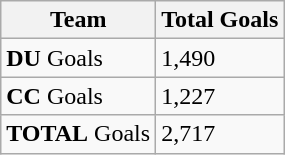<table class="wikitable">
<tr>
<th>Team</th>
<th>Total Goals</th>
</tr>
<tr>
<td><strong>DU</strong> Goals</td>
<td>1,490</td>
</tr>
<tr>
<td><strong>CC</strong> Goals</td>
<td>1,227</td>
</tr>
<tr>
<td><strong>TOTAL</strong> Goals</td>
<td>2,717</td>
</tr>
</table>
